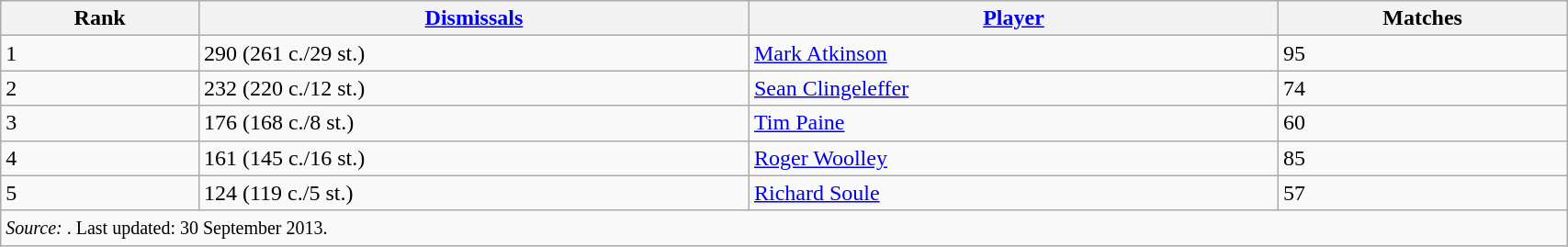<table class="wikitable" style="width:90%;">
<tr>
<th>Rank</th>
<th><a href='#'>Dismissals</a></th>
<th><a href='#'>Player</a></th>
<th>Matches</th>
</tr>
<tr>
<td>1</td>
<td>290 (261 c./29 st.)</td>
<td><a href='#'>Mark Atkinson</a></td>
<td>95</td>
</tr>
<tr>
<td>2</td>
<td>232 (220 c./12 st.)</td>
<td><a href='#'>Sean Clingeleffer</a></td>
<td>74</td>
</tr>
<tr>
<td>3</td>
<td>176 (168 c./8 st.)</td>
<td><a href='#'>Tim Paine</a></td>
<td>60</td>
</tr>
<tr>
<td>4</td>
<td>161 (145 c./16 st.)</td>
<td><a href='#'>Roger Woolley</a></td>
<td>85</td>
</tr>
<tr>
<td>5</td>
<td>124 (119 c./5 st.)</td>
<td><a href='#'>Richard Soule</a></td>
<td>57</td>
</tr>
<tr>
<td colspan=4><small><em>Source: </em>. Last updated: 30 September 2013.</small></td>
</tr>
</table>
